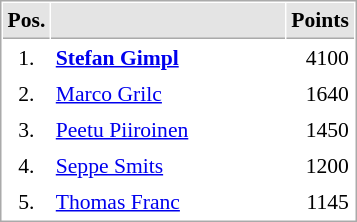<table cellspacing="1" cellpadding="3" style="border:1px solid #AAAAAA;font-size:90%">
<tr bgcolor="#E4E4E4">
<th style="border-bottom:1px solid #AAAAAA" width=10>Pos.</th>
<th style="border-bottom:1px solid #AAAAAA" width=150></th>
<th style="border-bottom:1px solid #AAAAAA" width=20>Points</th>
</tr>
<tr>
<td align="center">1.</td>
<td> <strong><a href='#'>Stefan Gimpl</a></strong></td>
<td align="right">4100</td>
</tr>
<tr>
<td align="center">2.</td>
<td> <a href='#'>Marco Grilc</a></td>
<td align="right">1640</td>
</tr>
<tr>
<td align="center">3.</td>
<td> <a href='#'>Peetu Piiroinen</a></td>
<td align="right">1450</td>
</tr>
<tr>
<td align="center">4.</td>
<td> <a href='#'>Seppe Smits</a></td>
<td align="right">1200</td>
</tr>
<tr>
<td align="center">5.</td>
<td> <a href='#'>Thomas Franc</a></td>
<td align="right">1145</td>
</tr>
</table>
